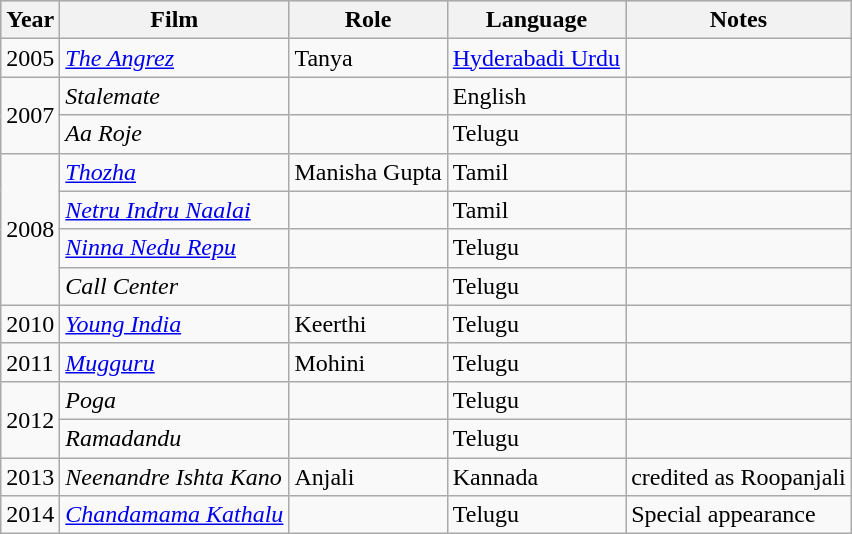<table class="wikitable">
<tr style="background:#ccc; text-align:center;">
<th>Year</th>
<th>Film</th>
<th>Role</th>
<th>Language</th>
<th>Notes</th>
</tr>
<tr>
<td>2005</td>
<td><em><a href='#'>The Angrez</a></em></td>
<td>Tanya</td>
<td><a href='#'>Hyderabadi Urdu</a></td>
<td></td>
</tr>
<tr>
<td rowspan="2">2007</td>
<td><em>Stalemate</em></td>
<td></td>
<td>English</td>
<td></td>
</tr>
<tr>
<td><em>Aa Roje</em></td>
<td></td>
<td>Telugu</td>
<td></td>
</tr>
<tr>
<td rowspan="4">2008</td>
<td><em><a href='#'>Thozha</a></em></td>
<td>Manisha Gupta</td>
<td>Tamil</td>
<td></td>
</tr>
<tr>
<td><em><a href='#'>Netru Indru Naalai</a></em></td>
<td></td>
<td>Tamil</td>
<td></td>
</tr>
<tr>
<td><em><a href='#'>Ninna Nedu Repu</a></em></td>
<td></td>
<td>Telugu</td>
<td></td>
</tr>
<tr>
<td><em>Call Center</em></td>
<td></td>
<td>Telugu</td>
<td></td>
</tr>
<tr>
<td>2010</td>
<td><em><a href='#'>Young India</a></em></td>
<td>Keerthi</td>
<td>Telugu</td>
<td></td>
</tr>
<tr>
<td>2011</td>
<td><em><a href='#'>Mugguru</a></em></td>
<td>Mohini</td>
<td>Telugu</td>
<td></td>
</tr>
<tr>
<td rowspan="2">2012</td>
<td><em>Poga</em></td>
<td></td>
<td>Telugu</td>
<td></td>
</tr>
<tr>
<td><em>Ramadandu</em></td>
<td></td>
<td>Telugu</td>
<td></td>
</tr>
<tr>
<td>2013</td>
<td><em>Neenandre Ishta Kano</em></td>
<td>Anjali</td>
<td>Kannada</td>
<td>credited as Roopanjali</td>
</tr>
<tr>
<td>2014</td>
<td><em><a href='#'>Chandamama Kathalu</a></em></td>
<td></td>
<td>Telugu</td>
<td>Special appearance</td>
</tr>
</table>
